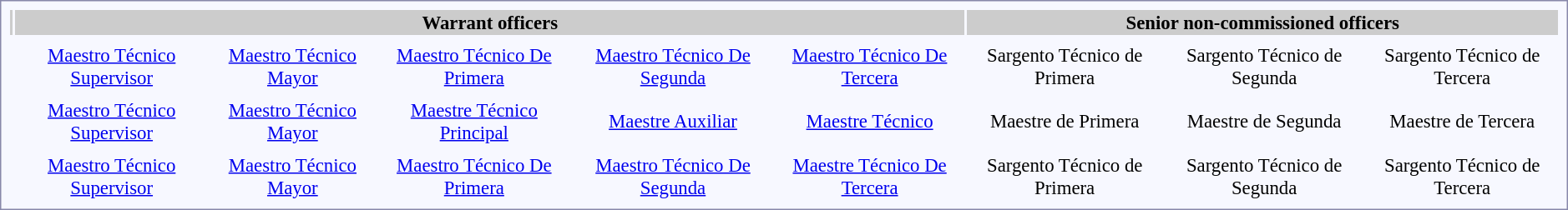<table style="border:1px solid #8888aa; background-color:#f7f8ff; padding:5px; font-size:95%; margin: 0px 12px 12px 0px;">
<tr style="background-color:#CCCCCC;">
<th></th>
<th colspan=10>Warrant officers</th>
<th colspan=3>Senior non-commissioned officers</th>
</tr>
<tr style="text-align:center;">
<td rowspan=2><strong></strong></td>
<td colspan=2></td>
<td colspan=2></td>
<td colspan=2></td>
<td colspan=2></td>
<td colspan=2></td>
<td colspan=1></td>
<td colspan=1></td>
<td colspan=1></td>
</tr>
<tr style="text-align:center;">
<td colspan=2><a href='#'>Maestro Técnico Supervisor</a></td>
<td colspan=2><a href='#'>Maestro Técnico Mayor</a></td>
<td colspan=2><a href='#'>Maestro Técnico De Primera</a></td>
<td colspan=2><a href='#'>Maestro Técnico De Segunda</a></td>
<td colspan=2><a href='#'>Maestro Técnico De Tercera</a></td>
<td colspan=1>Sargento Técnico de Primera</td>
<td colspan=1>Sargento Técnico de Segunda</td>
<td colspan=1>Sargento Técnico de Tercera</td>
</tr>
<tr style="text-align:center;">
<td rowspan=2><strong></strong></td>
<td colspan=2></td>
<td colspan=2></td>
<td colspan=2></td>
<td colspan=2></td>
<td colspan=2></td>
<td colspan=1></td>
<td colspan=1></td>
<td colspan=1></td>
</tr>
<tr style="text-align:center;">
<td colspan=2><a href='#'>Maestro Técnico Supervisor</a></td>
<td colspan=2><a href='#'>Maestro Técnico Mayor</a></td>
<td colspan=2><a href='#'>Maestre Técnico Principal</a></td>
<td colspan=2><a href='#'>Maestre Auxiliar</a></td>
<td colspan=2><a href='#'>Maestre Técnico</a></td>
<td colspan=1>Maestre de Primera</td>
<td colspan=1>Maestre de Segunda</td>
<td colspan=1>Maestre de Tercera</td>
</tr>
<tr style="text-align:center;">
<td rowspan=2><strong></strong></td>
<td colspan=2></td>
<td colspan=2></td>
<td colspan=2></td>
<td colspan=2></td>
<td colspan=2></td>
<td colspan=1></td>
<td colspan=1></td>
<td colspan=1></td>
</tr>
<tr style="text-align:center;">
<td colspan=2><a href='#'>Maestro Técnico Supervisor</a></td>
<td colspan=2><a href='#'>Maestro Técnico Mayor</a></td>
<td colspan=2><a href='#'>Maestro Técnico De Primera</a></td>
<td colspan=2><a href='#'>Maestro Técnico De Segunda</a></td>
<td colspan=2><a href='#'>Maestre Técnico De Tercera</a></td>
<td colspan=1>Sargento Técnico de Primera</td>
<td colspan=1>Sargento Técnico de Segunda</td>
<td colspan=1>Sargento Técnico de Tercera</td>
</tr>
</table>
